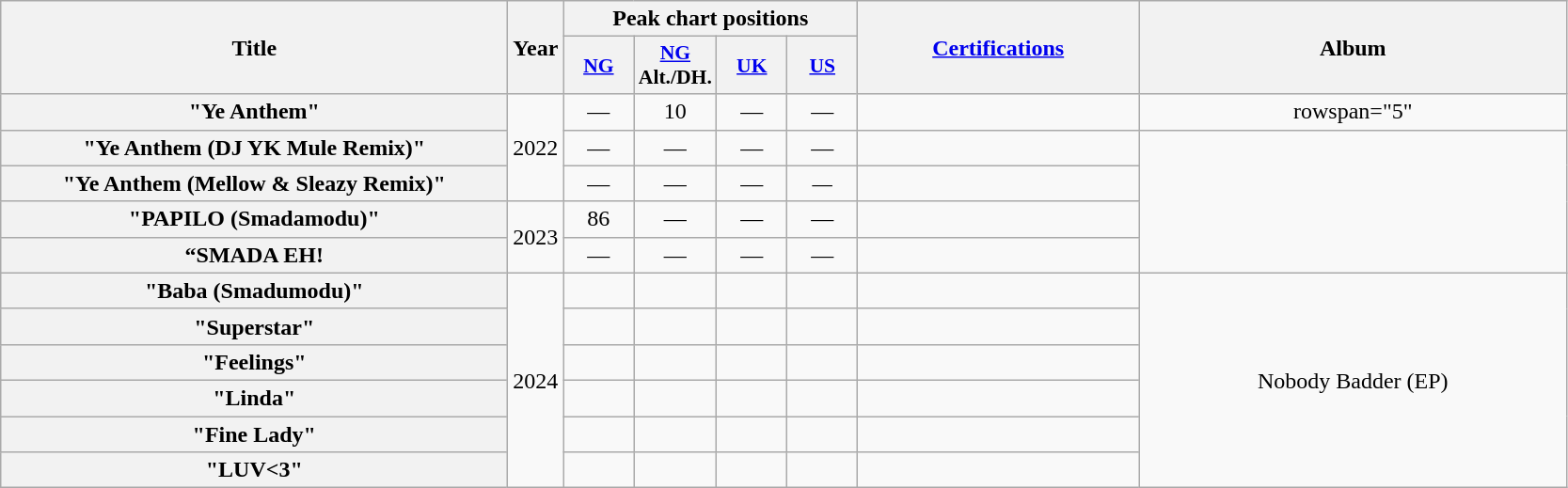<table class="wikitable plainrowheaders" style="text-align:center;" border="1">
<tr>
<th scope="col" rowspan="2" style="width:22em;">Title</th>
<th scope="col" rowspan="2" style="width:1em;">Year</th>
<th scope="col" colspan="4">Peak chart positions</th>
<th scope="col" rowspan="2" style="width:12em;"><a href='#'>Certifications</a></th>
<th scope="col" rowspan="2" style="width:18.5em;">Album</th>
</tr>
<tr>
<th scope="col" style="width:3em;font-size:90%;"><a href='#'>NG</a><br></th>
<th scope="col" style="width:3em;font-size:90%;"><a href='#'>NG</a><br> Alt./DH.</th>
<th scope="col" style="width:3em;font-size:90%;"><a href='#'>UK</a><br></th>
<th scope="col" style="width:3em;font-size:90%;"><a href='#'>US</a><br></th>
</tr>
<tr>
<th scope="row">"Ye Anthem"<br></th>
<td rowspan="3">2022</td>
<td>—</td>
<td>10</td>
<td>—</td>
<td>—</td>
<td></td>
<td>rowspan="5" </td>
</tr>
<tr>
<th scope="row">"Ye Anthem (DJ YK Mule Remix)"<br></th>
<td>—</td>
<td>—</td>
<td>—</td>
<td>—</td>
<td></td>
</tr>
<tr>
<th scope="row">"Ye Anthem (Mellow & Sleazy Remix)"<br></th>
<td>—</td>
<td>—</td>
<td>—</td>
<td><em>—</em></td>
<td></td>
</tr>
<tr>
<th scope="row">"PAPILO (Smadamodu)"<br></th>
<td rowspan="2">2023</td>
<td>86</td>
<td>—</td>
<td>—</td>
<td>—</td>
<td></td>
</tr>
<tr>
<th scope="row">“SMADA EH!<br></th>
<td>—</td>
<td>—</td>
<td>—</td>
<td>—</td>
<td></td>
</tr>
<tr>
<th>"Baba (Smadumodu)"<br></th>
<td rowspan="6">2024</td>
<td></td>
<td></td>
<td></td>
<td></td>
<td></td>
<td rowspan="6">Nobody Badder (EP)</td>
</tr>
<tr>
<th>"Superstar"</th>
<td></td>
<td></td>
<td></td>
<td></td>
<td></td>
</tr>
<tr>
<th>"Feelings"<br></th>
<td></td>
<td></td>
<td></td>
<td></td>
<td></td>
</tr>
<tr>
<th>"Linda"</th>
<td></td>
<td></td>
<td></td>
<td></td>
<td></td>
</tr>
<tr>
<th>"Fine Lady"</th>
<td></td>
<td></td>
<td></td>
<td></td>
<td></td>
</tr>
<tr>
<th>"LUV<3"</th>
<td></td>
<td></td>
<td></td>
<td></td>
<td></td>
</tr>
</table>
